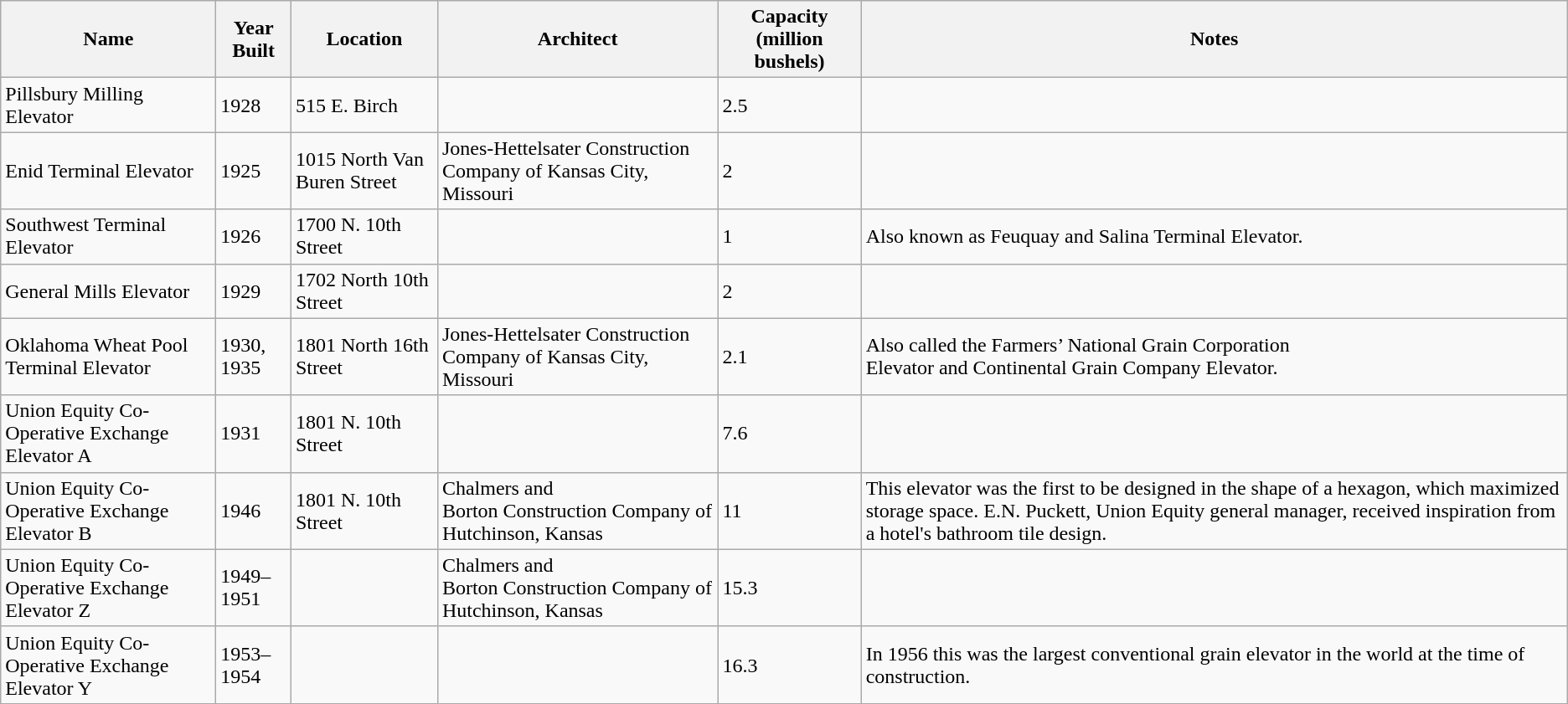<table class="wikitable sortable">
<tr>
<th>Name</th>
<th>Year Built</th>
<th>Location</th>
<th>Architect</th>
<th>Capacity (million bushels)</th>
<th>Notes</th>
</tr>
<tr>
<td>Pillsbury Milling Elevator</td>
<td>1928</td>
<td>515 E. Birch</td>
<td></td>
<td>2.5</td>
<td></td>
</tr>
<tr>
<td>Enid Terminal Elevator</td>
<td>1925</td>
<td>1015 North Van Buren Street</td>
<td>Jones-Hettelsater Construction Company of Kansas City, Missouri</td>
<td>2</td>
<td></td>
</tr>
<tr>
<td>Southwest Terminal Elevator</td>
<td>1926</td>
<td>1700 N. 10th Street</td>
<td></td>
<td>1</td>
<td>Also known as Feuquay and Salina Terminal Elevator.</td>
</tr>
<tr>
<td>General Mills Elevator</td>
<td>1929</td>
<td>1702 North 10th Street</td>
<td></td>
<td>2</td>
<td></td>
</tr>
<tr>
<td>Oklahoma Wheat Pool Terminal Elevator</td>
<td>1930, 1935</td>
<td>1801 North 16th Street</td>
<td>Jones-Hettelsater Construction Company of Kansas City, Missouri</td>
<td>2.1</td>
<td>Also called the Farmers’ National Grain Corporation<br>Elevator and Continental Grain Company Elevator.</td>
</tr>
<tr>
<td>Union Equity Co-Operative Exchange Elevator A</td>
<td>1931</td>
<td>1801 N. 10th Street</td>
<td></td>
<td>7.6</td>
<td></td>
</tr>
<tr>
<td>Union Equity Co-Operative Exchange Elevator B</td>
<td>1946</td>
<td>1801 N. 10th Street</td>
<td>Chalmers and<br>Borton Construction Company of Hutchinson, Kansas</td>
<td>11</td>
<td>This elevator was the first to be designed in the shape of a hexagon, which maximized storage space. E.N. Puckett, Union Equity general manager, received inspiration from a hotel's bathroom tile design.</td>
</tr>
<tr>
<td>Union Equity Co-Operative Exchange Elevator Z</td>
<td>1949–1951</td>
<td></td>
<td>Chalmers and<br>Borton Construction Company of Hutchinson, Kansas</td>
<td>15.3</td>
<td></td>
</tr>
<tr>
<td>Union Equity Co-Operative Exchange Elevator Y</td>
<td>1953–1954</td>
<td></td>
<td></td>
<td>16.3</td>
<td>In 1956 this was the largest conventional grain elevator in the world at the time of construction.</td>
</tr>
</table>
